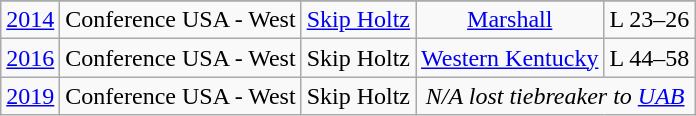<table class="wikitable" style="text-align:center">
<tr>
</tr>
<tr>
<td><a href='#'>2014</a></td>
<td>Conference USA - West</td>
<td><a href='#'>Skip Holtz</a></td>
<td><a href='#'>Marshall</a></td>
<td>L 23–26</td>
</tr>
<tr>
<td><a href='#'>2016</a></td>
<td>Conference USA - West</td>
<td>Skip Holtz</td>
<td><a href='#'>Western Kentucky</a></td>
<td>L 44–58</td>
</tr>
<tr>
<td><a href='#'>2019</a></td>
<td>Conference USA - West</td>
<td>Skip Holtz</td>
<td colspan="2"><em>N/A lost tiebreaker to <a href='#'>UAB</a></em></td>
</tr>
</table>
